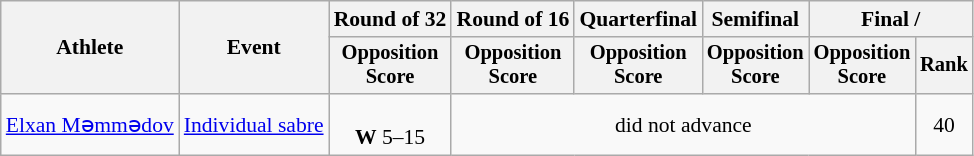<table class="wikitable" style="font-size:90%">
<tr>
<th rowspan="2">Athlete</th>
<th rowspan="2">Event</th>
<th>Round of 32</th>
<th>Round of 16</th>
<th>Quarterfinal</th>
<th>Semifinal</th>
<th colspan="2">Final / </th>
</tr>
<tr style="font-size:95%">
<th>Opposition <br> Score</th>
<th>Opposition <br> Score</th>
<th>Opposition <br> Score</th>
<th>Opposition <br> Score</th>
<th>Opposition <br> Score</th>
<th>Rank</th>
</tr>
<tr style="text-align:center">
<td style="text-align:left"><a href='#'>Elxan Məmmədov</a></td>
<td style="text-align:left"><a href='#'>Individual sabre</a></td>
<td><br><strong>W</strong> 5–15</td>
<td colspan="4">did not advance</td>
<td>40</td>
</tr>
</table>
